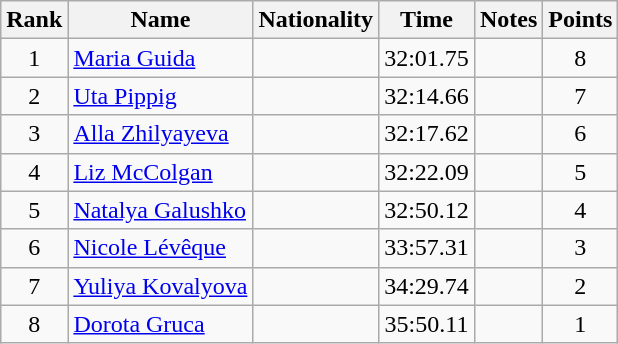<table class="wikitable sortable" style="text-align:center">
<tr>
<th>Rank</th>
<th>Name</th>
<th>Nationality</th>
<th>Time</th>
<th>Notes</th>
<th>Points</th>
</tr>
<tr>
<td>1</td>
<td align=left><a href='#'>Maria Guida</a></td>
<td align=left></td>
<td>32:01.75</td>
<td></td>
<td>8</td>
</tr>
<tr>
<td>2</td>
<td align=left><a href='#'>Uta Pippig</a></td>
<td align=left></td>
<td>32:14.66</td>
<td></td>
<td>7</td>
</tr>
<tr>
<td>3</td>
<td align=left><a href='#'>Alla Zhilyayeva</a></td>
<td align=left></td>
<td>32:17.62</td>
<td></td>
<td>6</td>
</tr>
<tr>
<td>4</td>
<td align=left><a href='#'>Liz McColgan</a></td>
<td align=left></td>
<td>32:22.09</td>
<td></td>
<td>5</td>
</tr>
<tr>
<td>5</td>
<td align=left><a href='#'>Natalya Galushko</a></td>
<td align=left></td>
<td>32:50.12</td>
<td></td>
<td>4</td>
</tr>
<tr>
<td>6</td>
<td align=left><a href='#'>Nicole Lévêque</a></td>
<td align=left></td>
<td>33:57.31</td>
<td></td>
<td>3</td>
</tr>
<tr>
<td>7</td>
<td align=left><a href='#'>Yuliya Kovalyova</a></td>
<td align=left></td>
<td>34:29.74</td>
<td></td>
<td>2</td>
</tr>
<tr>
<td>8</td>
<td align=left><a href='#'>Dorota Gruca</a></td>
<td align=left></td>
<td>35:50.11</td>
<td></td>
<td>1</td>
</tr>
</table>
